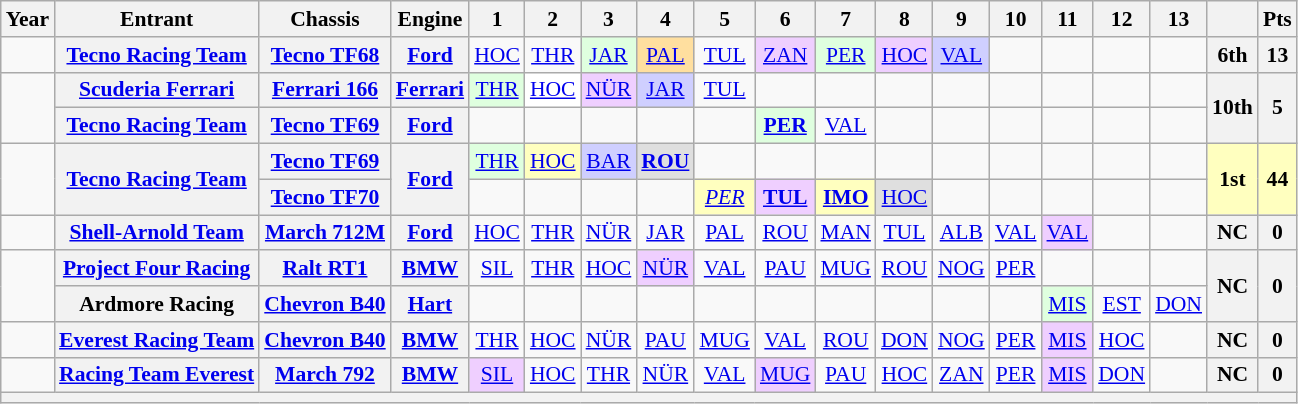<table class="wikitable" style="text-align:center; font-size:90%">
<tr>
<th>Year</th>
<th>Entrant</th>
<th>Chassis</th>
<th>Engine</th>
<th>1</th>
<th>2</th>
<th>3</th>
<th>4</th>
<th>5</th>
<th>6</th>
<th>7</th>
<th>8</th>
<th>9</th>
<th>10</th>
<th>11</th>
<th>12</th>
<th>13</th>
<th></th>
<th>Pts</th>
</tr>
<tr>
<td></td>
<th><a href='#'>Tecno Racing Team</a></th>
<th><a href='#'>Tecno TF68</a></th>
<th><a href='#'>Ford</a></th>
<td><a href='#'>HOC</a></td>
<td><a href='#'>THR</a></td>
<td style="background:#DFFFDF;"><a href='#'>JAR</a><br><small></small></td>
<td style="background:#FFDF9F;"><a href='#'>PAL</a><br><small></small></td>
<td><a href='#'>TUL</a></td>
<td style="background:#EFCFFF;"><a href='#'>ZAN</a><br></td>
<td style="background:#DFFFDF;"><a href='#'>PER</a><br><small></small></td>
<td style="background:#EFCFFF;"><a href='#'>HOC</a><br></td>
<td style="background:#CFCFFF;"><a href='#'>VAL</a><br></td>
<td></td>
<td></td>
<td></td>
<td></td>
<th>6th</th>
<th>13</th>
</tr>
<tr>
<td rowspan=2></td>
<th><a href='#'>Scuderia Ferrari</a></th>
<th><a href='#'>Ferrari 166</a></th>
<th><a href='#'>Ferrari</a></th>
<td style="background:#DFFFDF;"><a href='#'>THR</a><br><small></small></td>
<td style="background:#FFFFFF;"><a href='#'>HOC</a><br></td>
<td style="background:#EFCFFF;"><a href='#'>NÜR</a><br></td>
<td style="background:#CFCFFF;"><a href='#'>JAR</a><br></td>
<td><a href='#'>TUL</a></td>
<td></td>
<td></td>
<td></td>
<td></td>
<td></td>
<td></td>
<td></td>
<td></td>
<th rowspan=2>10th</th>
<th rowspan=2>5</th>
</tr>
<tr>
<th><a href='#'>Tecno Racing Team</a></th>
<th><a href='#'>Tecno TF69</a></th>
<th><a href='#'>Ford</a></th>
<td></td>
<td></td>
<td></td>
<td></td>
<td></td>
<td style="background:#DFFFDF;"><strong><a href='#'>PER</a></strong><br><small></small></td>
<td><a href='#'>VAL</a></td>
<td></td>
<td></td>
<td></td>
<td></td>
<td></td>
<td></td>
</tr>
<tr>
<td rowspan=2></td>
<th rowspan=2><a href='#'>Tecno Racing Team</a></th>
<th><a href='#'>Tecno TF69</a></th>
<th rowspan=2><a href='#'>Ford</a></th>
<td style="background:#DFFFDF;"><a href='#'>THR</a><br><small></small></td>
<td style="background:#FFFFBF;"><a href='#'>HOC</a><br></td>
<td style="background:#CFCFFF;"><a href='#'>BAR</a><br></td>
<td style="background:#DFDFDF;"><strong><a href='#'>ROU</a></strong><br><small></small></td>
<td></td>
<td></td>
<td></td>
<td></td>
<td></td>
<td></td>
<td></td>
<td></td>
<td></td>
<th rowspan=2 style="background:#FFFFBF;">1st</th>
<th rowspan=2 style="background:#FFFFBF;">44</th>
</tr>
<tr>
<th><a href='#'>Tecno TF70</a></th>
<td></td>
<td></td>
<td></td>
<td></td>
<td style="background:#FFFFBF;"><em><a href='#'>PER</a></em><br></td>
<td style="background:#EFCFFF;"><strong><a href='#'>TUL</a></strong><br></td>
<td style="background:#FFFFBF;"><strong><a href='#'>IMO</a></strong><br></td>
<td style="background:#DFDFDF;"><a href='#'>HOC</a><br></td>
<td></td>
<td></td>
<td></td>
<td></td>
<td></td>
</tr>
<tr>
<td></td>
<th><a href='#'>Shell-Arnold Team</a></th>
<th><a href='#'>March 712M</a></th>
<th><a href='#'>Ford</a></th>
<td><a href='#'>HOC</a></td>
<td><a href='#'>THR</a></td>
<td><a href='#'>NÜR</a></td>
<td><a href='#'>JAR</a></td>
<td><a href='#'>PAL</a></td>
<td><a href='#'>ROU</a></td>
<td><a href='#'>MAN</a></td>
<td><a href='#'>TUL</a></td>
<td><a href='#'>ALB</a></td>
<td><a href='#'>VAL</a></td>
<td style="background:#EFCFFF;"><a href='#'>VAL</a><br></td>
<td></td>
<td></td>
<th>NC</th>
<th>0</th>
</tr>
<tr>
<td rowspan=2></td>
<th><a href='#'>Project Four Racing</a></th>
<th><a href='#'>Ralt RT1</a></th>
<th><a href='#'>BMW</a></th>
<td><a href='#'>SIL</a></td>
<td><a href='#'>THR</a></td>
<td><a href='#'>HOC</a></td>
<td style="background:#EFCFFF;"><a href='#'>NÜR</a><br></td>
<td><a href='#'>VAL</a></td>
<td><a href='#'>PAU</a></td>
<td><a href='#'>MUG</a></td>
<td><a href='#'>ROU</a></td>
<td><a href='#'>NOG</a></td>
<td><a href='#'>PER</a></td>
<td></td>
<td></td>
<td></td>
<th rowspan=2>NC</th>
<th rowspan=2>0</th>
</tr>
<tr>
<th>Ardmore Racing</th>
<th><a href='#'>Chevron B40</a></th>
<th><a href='#'>Hart</a></th>
<td></td>
<td></td>
<td></td>
<td></td>
<td></td>
<td></td>
<td></td>
<td></td>
<td></td>
<td></td>
<td style="background:#DFFFDF;"><a href='#'>MIS</a><br></td>
<td><a href='#'>EST</a></td>
<td><a href='#'>DON</a></td>
</tr>
<tr>
<td></td>
<th><a href='#'>Everest Racing Team</a></th>
<th><a href='#'>Chevron B40</a></th>
<th><a href='#'>BMW</a></th>
<td><a href='#'>THR</a></td>
<td><a href='#'>HOC</a></td>
<td><a href='#'>NÜR</a></td>
<td><a href='#'>PAU</a></td>
<td><a href='#'>MUG</a></td>
<td><a href='#'>VAL</a></td>
<td><a href='#'>ROU</a></td>
<td><a href='#'>DON</a></td>
<td><a href='#'>NOG</a></td>
<td><a href='#'>PER</a></td>
<td style="background:#EFCFFF;"><a href='#'>MIS</a><br></td>
<td><a href='#'>HOC</a></td>
<td></td>
<th>NC</th>
<th>0</th>
</tr>
<tr>
<td></td>
<th><a href='#'>Racing Team Everest</a></th>
<th><a href='#'>March 792</a></th>
<th><a href='#'>BMW</a></th>
<td style="background:#EFCFFF;"><a href='#'>SIL</a><br></td>
<td><a href='#'>HOC</a></td>
<td><a href='#'>THR</a></td>
<td><a href='#'>NÜR</a></td>
<td><a href='#'>VAL</a></td>
<td style="background:#EFCFFF;"><a href='#'>MUG</a><br></td>
<td><a href='#'>PAU</a></td>
<td><a href='#'>HOC</a></td>
<td><a href='#'>ZAN</a></td>
<td><a href='#'>PER</a></td>
<td style="background:#EFCFFF;"><a href='#'>MIS</a><br></td>
<td><a href='#'>DON</a></td>
<td></td>
<th>NC</th>
<th>0</th>
</tr>
<tr>
<th colspan=19></th>
</tr>
</table>
